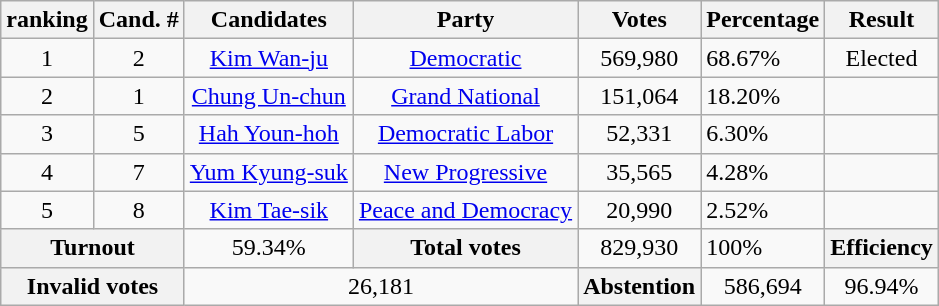<table class="wikitable sortable" style="text-align:center;">
<tr>
<th>ranking</th>
<th>Cand. #</th>
<th>Candidates</th>
<th>Party</th>
<th>Votes</th>
<th>Percentage</th>
<th>Result</th>
</tr>
<tr>
<td>1</td>
<td>2</td>
<td><a href='#'>Kim Wan-ju</a></td>
<td><a href='#'>Democratic</a></td>
<td>569,980</td>
<td align=left>68.67%</td>
<td>Elected</td>
</tr>
<tr>
<td>2</td>
<td>1</td>
<td><a href='#'>Chung Un-chun</a></td>
<td><a href='#'>Grand National</a></td>
<td>151,064</td>
<td align=left>18.20%</td>
<td></td>
</tr>
<tr>
<td>3</td>
<td>5</td>
<td><a href='#'>Hah Youn-hoh</a></td>
<td><a href='#'>Democratic Labor</a></td>
<td>52,331</td>
<td align=left>6.30%</td>
<td></td>
</tr>
<tr>
<td>4</td>
<td>7</td>
<td><a href='#'>Yum Kyung-suk</a></td>
<td><a href='#'>New Progressive</a></td>
<td>35,565</td>
<td align=left>4.28%</td>
<td></td>
</tr>
<tr>
<td>5</td>
<td>8</td>
<td><a href='#'>Kim Tae-sik</a></td>
<td><a href='#'>Peace and Democracy</a></td>
<td>20,990</td>
<td align=left>2.52%</td>
<td></td>
</tr>
<tr class="sortbottom">
<th colspan=2>Turnout</th>
<td>59.34%</td>
<th>Total votes</th>
<td>829,930</td>
<td align=left>100%</td>
<th>Efficiency</th>
</tr>
<tr class="sortbottom">
<th colspan=2>Invalid votes</th>
<td colspan=2>26,181</td>
<th>Abstention</th>
<td>586,694</td>
<td>96.94%</td>
</tr>
</table>
